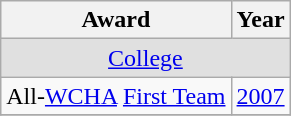<table class="wikitable">
<tr>
<th>Award</th>
<th>Year</th>
</tr>
<tr ALIGN="center" bgcolor="#e0e0e0">
<td colspan="3"><a href='#'>College</a></td>
</tr>
<tr>
<td>All-<a href='#'>WCHA</a> <a href='#'>First Team</a></td>
<td><a href='#'>2007</a></td>
</tr>
<tr>
</tr>
</table>
